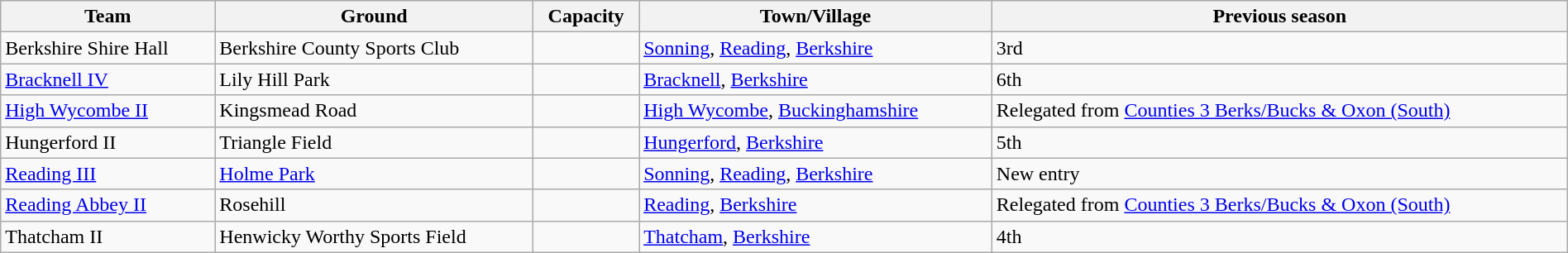<table class="wikitable sortable" width=100%>
<tr>
<th>Team</th>
<th>Ground</th>
<th>Capacity</th>
<th>Town/Village</th>
<th>Previous season</th>
</tr>
<tr>
<td>Berkshire Shire Hall</td>
<td>Berkshire County Sports Club</td>
<td></td>
<td><a href='#'>Sonning</a>, <a href='#'>Reading</a>, <a href='#'>Berkshire</a></td>
<td>3rd</td>
</tr>
<tr>
<td><a href='#'>Bracknell IV</a></td>
<td>Lily Hill Park</td>
<td></td>
<td><a href='#'>Bracknell</a>, <a href='#'>Berkshire</a></td>
<td>6th</td>
</tr>
<tr>
<td><a href='#'>High Wycombe II</a></td>
<td>Kingsmead Road</td>
<td></td>
<td><a href='#'>High Wycombe</a>, <a href='#'>Buckinghamshire</a></td>
<td>Relegated from <a href='#'>Counties 3 Berks/Bucks & Oxon (South)</a></td>
</tr>
<tr>
<td>Hungerford II</td>
<td>Triangle Field</td>
<td></td>
<td><a href='#'>Hungerford</a>, <a href='#'>Berkshire</a></td>
<td>5th</td>
</tr>
<tr>
<td><a href='#'>Reading III</a></td>
<td><a href='#'>Holme Park</a></td>
<td></td>
<td><a href='#'>Sonning</a>, <a href='#'>Reading</a>, <a href='#'>Berkshire</a></td>
<td>New entry</td>
</tr>
<tr>
<td><a href='#'>Reading Abbey II</a></td>
<td>Rosehill</td>
<td></td>
<td><a href='#'>Reading</a>, <a href='#'>Berkshire</a></td>
<td>Relegated from <a href='#'>Counties 3 Berks/Bucks & Oxon (South)</a></td>
</tr>
<tr>
<td>Thatcham II</td>
<td>Henwicky Worthy Sports Field</td>
<td></td>
<td><a href='#'>Thatcham</a>, <a href='#'>Berkshire</a></td>
<td>4th</td>
</tr>
</table>
